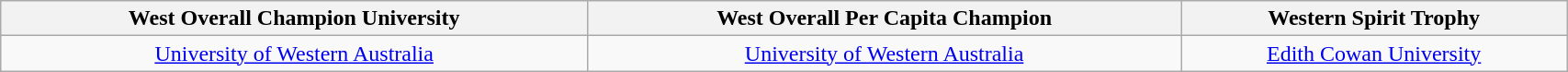<table class="wikitable unsortable" style="width:90%; font-size:100%; text-align:center;">
<tr>
<th><strong>West Overall Champion University</strong></th>
<th><strong>West Overall Per Capita Champion</strong></th>
<th><strong>Western Spirit Trophy</strong></th>
</tr>
<tr>
<td><a href='#'>University of Western Australia</a></td>
<td><a href='#'>University of Western Australia</a></td>
<td><a href='#'>Edith Cowan University</a></td>
</tr>
</table>
